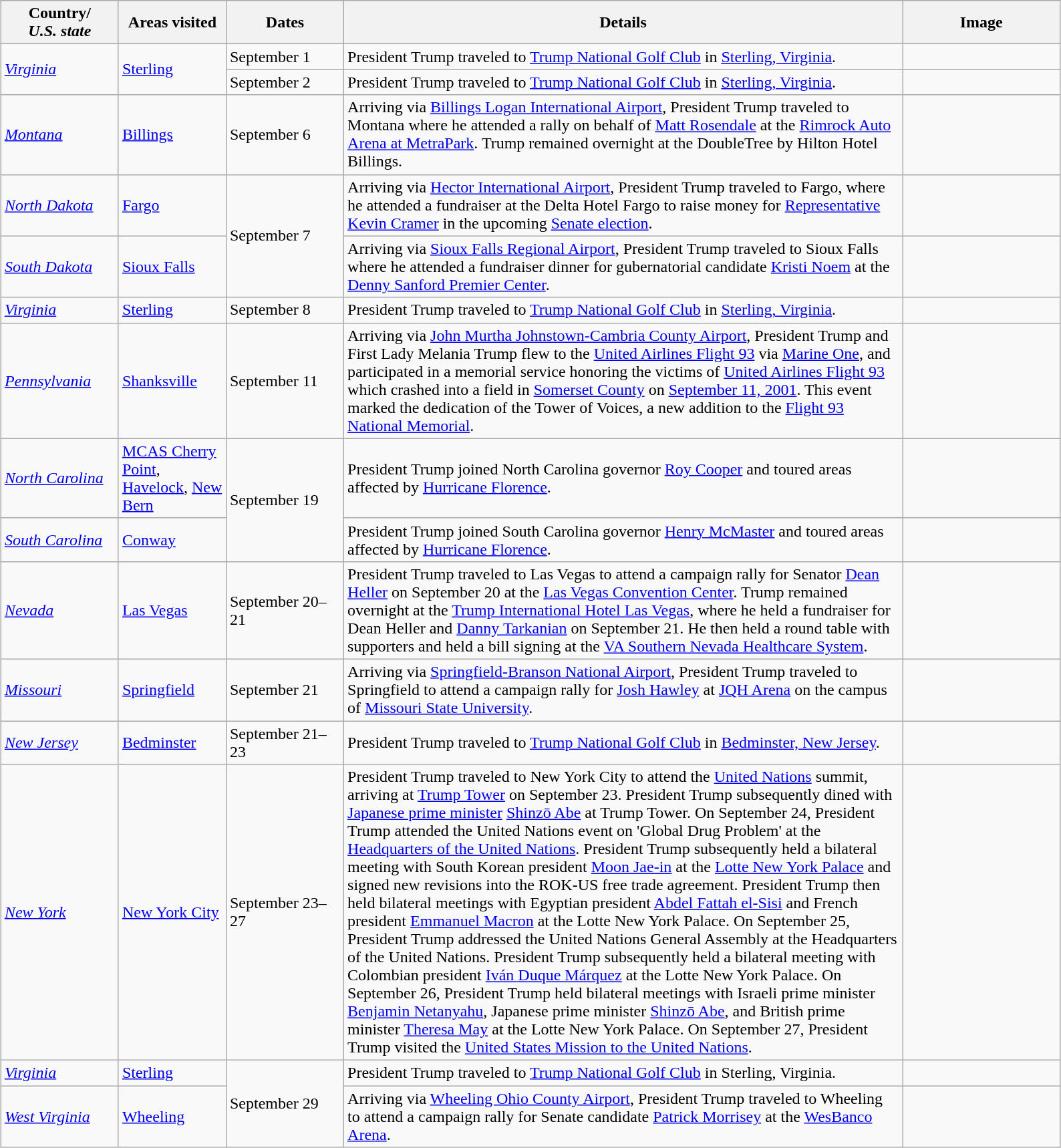<table class="wikitable" style="margin: 1em auto 1em auto">
<tr>
<th width=110>Country/<br><em>U.S. state</em></th>
<th width=100>Areas visited</th>
<th width=110>Dates</th>
<th width=550>Details</th>
<th width=150>Image</th>
</tr>
<tr>
<td rowspan="2"> <em><a href='#'>Virginia</a></em></td>
<td rowspan="2"><a href='#'>Sterling</a></td>
<td>September 1</td>
<td>President Trump traveled to <a href='#'>Trump National Golf Club</a> in <a href='#'>Sterling, Virginia</a>.</td>
<td></td>
</tr>
<tr>
<td>September 2</td>
<td>President Trump traveled to <a href='#'>Trump National Golf Club</a> in <a href='#'>Sterling, Virginia</a>.</td>
<td></td>
</tr>
<tr>
<td> <em><a href='#'>Montana</a></em></td>
<td><a href='#'>Billings</a></td>
<td>September 6</td>
<td>Arriving via <a href='#'>Billings Logan International Airport</a>, President Trump traveled to Montana where he attended a rally on behalf of <a href='#'>Matt Rosendale</a> at the <a href='#'>Rimrock Auto Arena at MetraPark</a>. Trump remained overnight at the DoubleTree by Hilton Hotel Billings.</td>
<td></td>
</tr>
<tr>
<td> <em><a href='#'>North Dakota</a></em></td>
<td><a href='#'>Fargo</a></td>
<td rowspan="2">September 7</td>
<td>Arriving via <a href='#'>Hector International Airport</a>, President Trump traveled to Fargo, where he attended a fundraiser at the Delta Hotel Fargo to raise money for <a href='#'>Representative</a> <a href='#'>Kevin Cramer</a> in the upcoming <a href='#'>Senate election</a>.</td>
<td></td>
</tr>
<tr>
<td> <em><a href='#'>South Dakota</a></em></td>
<td><a href='#'>Sioux Falls</a></td>
<td>Arriving via <a href='#'>Sioux Falls Regional Airport</a>, President Trump traveled to Sioux Falls where he attended a fundraiser dinner for gubernatorial candidate <a href='#'>Kristi Noem</a> at the <a href='#'>Denny Sanford Premier Center</a>.</td>
<td></td>
</tr>
<tr>
<td> <em><a href='#'>Virginia</a></em></td>
<td><a href='#'>Sterling</a></td>
<td>September 8</td>
<td>President Trump traveled to <a href='#'>Trump National Golf Club</a> in <a href='#'>Sterling, Virginia</a>.</td>
<td></td>
</tr>
<tr>
<td> <em><a href='#'>Pennsylvania</a></em></td>
<td><a href='#'>Shanksville</a></td>
<td>September 11</td>
<td>Arriving via <a href='#'>John Murtha Johnstown-Cambria County Airport</a>, President Trump and First Lady Melania Trump flew to the <a href='#'>United Airlines Flight 93</a> via <a href='#'>Marine One</a>, and participated in a memorial service honoring the victims of <a href='#'>United Airlines Flight 93</a> which crashed into a field in <a href='#'>Somerset County</a> on <a href='#'>September 11, 2001</a>. This event marked the dedication of the Tower of Voices, a new addition to the <a href='#'>Flight 93 National Memorial</a>.</td>
<td></td>
</tr>
<tr>
<td> <em><a href='#'>North Carolina</a></em></td>
<td><a href='#'>MCAS Cherry Point</a>, <a href='#'>Havelock</a>, <a href='#'>New Bern</a></td>
<td rowspan="2">September 19</td>
<td>President Trump joined North Carolina governor <a href='#'>Roy Cooper</a> and toured areas affected by <a href='#'>Hurricane Florence</a>.</td>
<td></td>
</tr>
<tr>
<td> <em><a href='#'>South Carolina</a></em></td>
<td><a href='#'>Conway</a></td>
<td>President Trump joined South Carolina governor <a href='#'>Henry McMaster</a> and toured areas affected by <a href='#'>Hurricane Florence</a>.</td>
<td></td>
</tr>
<tr>
<td> <em><a href='#'>Nevada</a></em></td>
<td><a href='#'>Las Vegas</a></td>
<td>September 20–21</td>
<td>President Trump traveled to Las Vegas to attend a campaign rally for Senator <a href='#'>Dean Heller</a> on September 20 at the <a href='#'>Las Vegas Convention Center</a>. Trump remained overnight at the <a href='#'>Trump International Hotel Las Vegas</a>, where he held a fundraiser for Dean Heller and <a href='#'>Danny Tarkanian</a> on September 21. He then held a round table with supporters and held a bill signing at the <a href='#'>VA Southern Nevada Healthcare System</a>.</td>
<td></td>
</tr>
<tr>
<td> <em><a href='#'>Missouri</a></em></td>
<td><a href='#'>Springfield</a></td>
<td>September 21</td>
<td>Arriving via <a href='#'>Springfield-Branson National Airport</a>, President Trump traveled to Springfield to attend a campaign rally for <a href='#'>Josh Hawley</a> at <a href='#'>JQH Arena</a> on the campus of <a href='#'>Missouri State University</a>.</td>
<td></td>
</tr>
<tr>
<td> <em><a href='#'>New Jersey</a></em></td>
<td><a href='#'>Bedminster</a></td>
<td>September 21–23</td>
<td>President Trump traveled to <a href='#'>Trump National Golf Club</a> in <a href='#'>Bedminster, New Jersey</a>.</td>
<td></td>
</tr>
<tr>
<td> <em><a href='#'>New York</a></em></td>
<td><a href='#'>New York City</a></td>
<td>September 23–27</td>
<td>President Trump traveled to New York City to attend the <a href='#'>United Nations</a> summit, arriving at <a href='#'>Trump Tower</a> on September 23. President Trump subsequently dined with <a href='#'>Japanese prime minister</a> <a href='#'>Shinzō Abe</a> at Trump Tower. On September 24, President Trump attended the United Nations event on 'Global Drug Problem' at the <a href='#'>Headquarters of the United Nations</a>. President Trump subsequently held a bilateral meeting with South Korean president <a href='#'>Moon Jae-in</a> at the <a href='#'>Lotte New York Palace</a> and signed new revisions into the ROK-US free trade agreement. President Trump then held bilateral meetings with Egyptian president <a href='#'>Abdel Fattah el-Sisi</a> and French president <a href='#'>Emmanuel Macron</a> at the Lotte New York Palace. On September 25, President Trump addressed the United Nations General Assembly at the Headquarters of the United Nations. President Trump subsequently held a bilateral meeting with Colombian president <a href='#'>Iván Duque Márquez</a> at the Lotte New York Palace. On September 26, President Trump held bilateral meetings with Israeli prime minister <a href='#'>Benjamin Netanyahu</a>, Japanese prime minister <a href='#'>Shinzō Abe</a>, and British prime minister <a href='#'>Theresa May</a> at the Lotte New York Palace. On September 27, President Trump visited the <a href='#'>United States Mission to the United Nations</a>.</td>
<td></td>
</tr>
<tr>
<td> <em><a href='#'>Virginia</a></em></td>
<td><a href='#'>Sterling</a></td>
<td rowspan=2>September 29</td>
<td>President Trump traveled to <a href='#'>Trump National Golf Club</a> in Sterling, Virginia.</td>
<td></td>
</tr>
<tr>
<td> <em><a href='#'>West Virginia</a></em></td>
<td><a href='#'>Wheeling</a></td>
<td>Arriving via <a href='#'>Wheeling Ohio County Airport</a>, President Trump traveled to Wheeling to attend a campaign rally for Senate candidate <a href='#'>Patrick Morrisey</a> at the <a href='#'>WesBanco Arena</a>.</td>
<td></td>
</tr>
</table>
